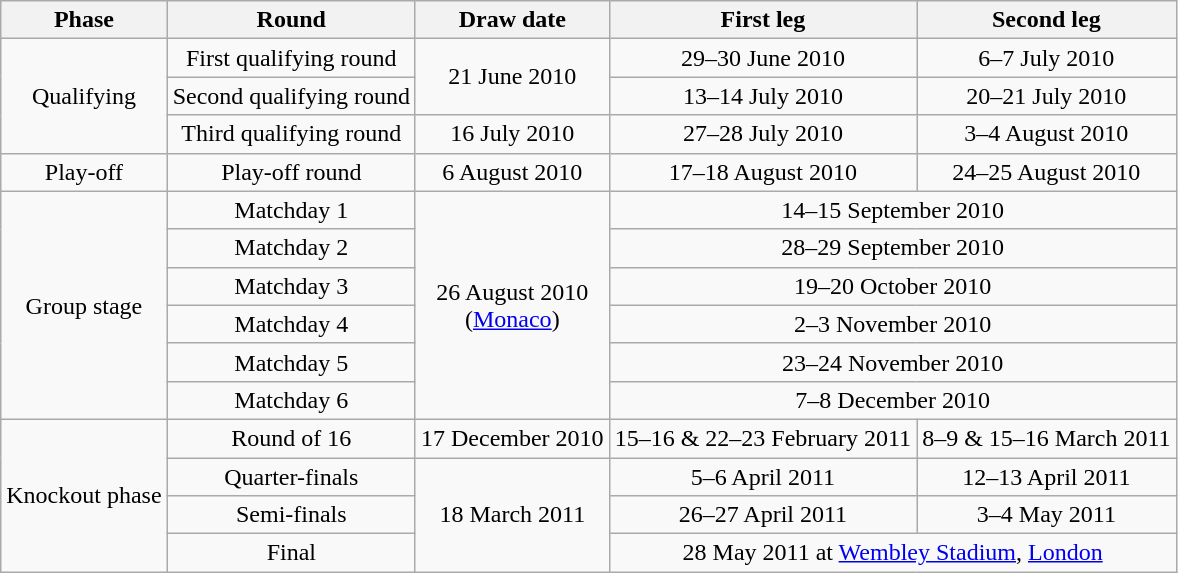<table class="wikitable" style="text-align:center;">
<tr>
<th>Phase</th>
<th>Round</th>
<th>Draw date</th>
<th>First leg</th>
<th>Second leg</th>
</tr>
<tr>
<td rowspan=3>Qualifying</td>
<td>First qualifying round</td>
<td rowspan=2>21 June 2010</td>
<td>29–30 June 2010</td>
<td>6–7 July 2010</td>
</tr>
<tr>
<td>Second qualifying round</td>
<td>13–14 July 2010</td>
<td>20–21 July 2010</td>
</tr>
<tr>
<td>Third qualifying round</td>
<td>16 July 2010</td>
<td>27–28 July 2010</td>
<td>3–4 August 2010</td>
</tr>
<tr>
<td>Play-off</td>
<td>Play-off round</td>
<td>6 August 2010</td>
<td>17–18 August 2010</td>
<td>24–25 August 2010</td>
</tr>
<tr>
<td rowspan=6>Group stage</td>
<td>Matchday 1</td>
<td rowspan=6>26 August 2010<br>(<a href='#'>Monaco</a>)</td>
<td colspan=2>14–15 September 2010</td>
</tr>
<tr>
<td>Matchday 2</td>
<td colspan=2>28–29 September 2010</td>
</tr>
<tr>
<td>Matchday 3</td>
<td colspan=2>19–20 October 2010</td>
</tr>
<tr>
<td>Matchday 4</td>
<td colspan=2>2–3 November 2010</td>
</tr>
<tr>
<td>Matchday 5</td>
<td colspan=2>23–24 November 2010</td>
</tr>
<tr>
<td>Matchday 6</td>
<td colspan=2>7–8 December 2010</td>
</tr>
<tr>
<td rowspan=4>Knockout phase</td>
<td>Round of 16</td>
<td>17 December 2010</td>
<td>15–16 & 22–23 February 2011</td>
<td>8–9 & 15–16 March 2011</td>
</tr>
<tr>
<td>Quarter-finals</td>
<td rowspan=3>18 March 2011</td>
<td>5–6 April 2011</td>
<td>12–13 April 2011</td>
</tr>
<tr>
<td>Semi-finals</td>
<td>26–27 April 2011</td>
<td>3–4 May 2011</td>
</tr>
<tr>
<td>Final</td>
<td colspan="2">28 May 2011 at <a href='#'>Wembley Stadium</a>, <a href='#'>London</a></td>
</tr>
</table>
